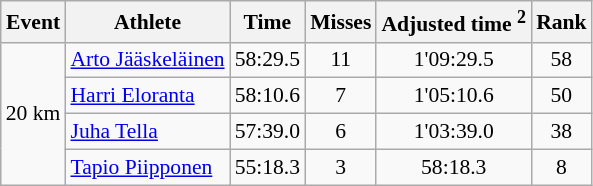<table class="wikitable" style="font-size:90%">
<tr>
<th>Event</th>
<th>Athlete</th>
<th>Time</th>
<th>Misses</th>
<th>Adjusted time <sup>2</sup></th>
<th>Rank</th>
</tr>
<tr>
<td rowspan="4">20 km</td>
<td><a href='#'>Arto Jääskeläinen</a></td>
<td align="center">58:29.5</td>
<td align="center">11</td>
<td align="center">1'09:29.5</td>
<td align="center">58</td>
</tr>
<tr>
<td><a href='#'>Harri Eloranta</a></td>
<td align="center">58:10.6</td>
<td align="center">7</td>
<td align="center">1'05:10.6</td>
<td align="center">50</td>
</tr>
<tr>
<td><a href='#'>Juha Tella</a></td>
<td align="center">57:39.0</td>
<td align="center">6</td>
<td align="center">1'03:39.0</td>
<td align="center">38</td>
</tr>
<tr>
<td><a href='#'>Tapio Piipponen</a></td>
<td align="center">55:18.3</td>
<td align="center">3</td>
<td align="center">58:18.3</td>
<td align="center">8</td>
</tr>
</table>
